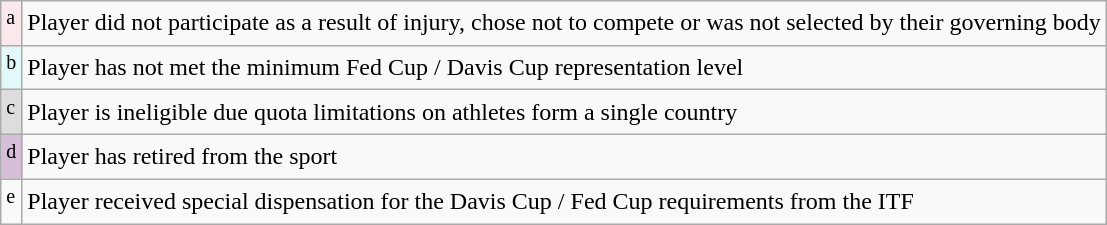<table class="wikitable">
<tr>
<td bgcolor=#F9E9ED><sup>a</sup></td>
<td>Player did not participate as a result of injury, chose not to compete or was not selected by their governing body</td>
</tr>
<tr>
<td bgcolor=#E3F9F9><sup>b</sup></td>
<td>Player has not met the minimum Fed Cup / Davis Cup representation level</td>
</tr>
<tr>
<td bgcolor=#DDDDDD><sup>c</sup></td>
<td>Player is ineligible due quota limitations on athletes form a single country</td>
</tr>
<tr>
<td bgcolor=thistle><sup>d</sup></td>
<td>Player has retired from the sport</td>
</tr>
<tr>
<td><sup>e</sup></td>
<td>Player received special dispensation for the Davis Cup / Fed Cup requirements from the ITF</td>
</tr>
</table>
